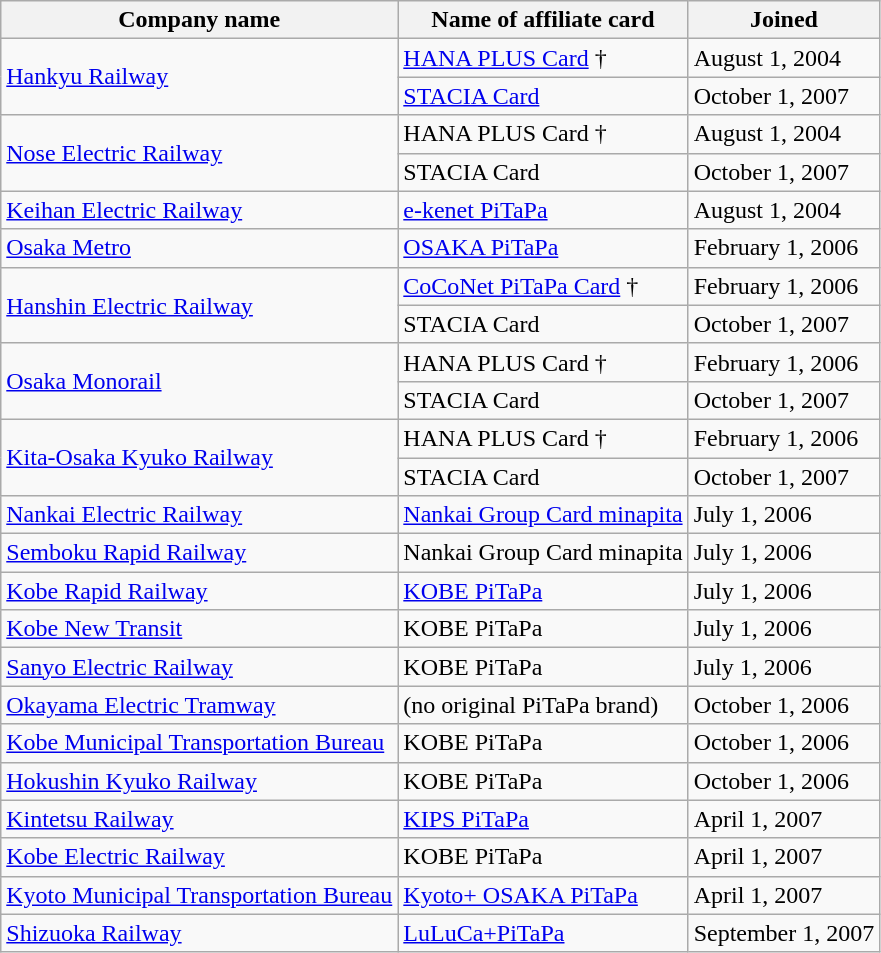<table class="wikitable">
<tr>
<th>Company name</th>
<th>Name of affiliate card</th>
<th>Joined</th>
</tr>
<tr>
<td rowspan=2><a href='#'>Hankyu Railway</a></td>
<td><a href='#'>HANA PLUS Card</a> †</td>
<td>August 1, 2004</td>
</tr>
<tr>
<td><a href='#'>STACIA Card</a></td>
<td>October 1, 2007</td>
</tr>
<tr>
<td rowspan=2><a href='#'>Nose Electric Railway</a></td>
<td>HANA PLUS Card †</td>
<td>August 1, 2004</td>
</tr>
<tr>
<td>STACIA Card</td>
<td>October 1, 2007</td>
</tr>
<tr>
<td><a href='#'>Keihan Electric Railway</a></td>
<td><a href='#'>e-kenet PiTaPa</a></td>
<td>August 1, 2004</td>
</tr>
<tr>
<td><a href='#'>Osaka Metro</a></td>
<td><a href='#'>OSAKA PiTaPa</a></td>
<td>February 1, 2006</td>
</tr>
<tr>
<td rowspan=2><a href='#'>Hanshin Electric Railway</a></td>
<td><a href='#'>CoCoNet PiTaPa Card</a> †</td>
<td>February 1, 2006</td>
</tr>
<tr>
<td>STACIA Card</td>
<td>October 1, 2007</td>
</tr>
<tr>
<td rowspan=2><a href='#'>Osaka Monorail</a></td>
<td>HANA PLUS Card †</td>
<td>February 1, 2006</td>
</tr>
<tr>
<td>STACIA Card</td>
<td>October 1, 2007</td>
</tr>
<tr>
<td rowspan=2><a href='#'>Kita-Osaka Kyuko Railway</a></td>
<td>HANA PLUS Card †</td>
<td>February 1, 2006</td>
</tr>
<tr>
<td>STACIA Card</td>
<td>October 1, 2007</td>
</tr>
<tr>
<td><a href='#'>Nankai Electric Railway</a></td>
<td><a href='#'>Nankai Group Card minapita</a></td>
<td>July 1, 2006</td>
</tr>
<tr>
<td><a href='#'>Semboku Rapid Railway</a></td>
<td>Nankai Group Card minapita</td>
<td>July 1, 2006</td>
</tr>
<tr>
<td><a href='#'>Kobe Rapid Railway</a></td>
<td><a href='#'>KOBE PiTaPa</a></td>
<td>July 1, 2006</td>
</tr>
<tr>
<td><a href='#'>Kobe New Transit</a></td>
<td>KOBE PiTaPa</td>
<td>July 1, 2006</td>
</tr>
<tr>
<td><a href='#'>Sanyo Electric Railway</a></td>
<td>KOBE PiTaPa</td>
<td>July 1, 2006</td>
</tr>
<tr>
<td><a href='#'>Okayama Electric Tramway</a></td>
<td>(no original PiTaPa brand)</td>
<td>October 1, 2006</td>
</tr>
<tr>
<td><a href='#'>Kobe Municipal Transportation Bureau</a></td>
<td>KOBE PiTaPa</td>
<td>October 1, 2006</td>
</tr>
<tr>
<td><a href='#'>Hokushin Kyuko Railway</a></td>
<td>KOBE PiTaPa</td>
<td>October 1, 2006</td>
</tr>
<tr>
<td><a href='#'>Kintetsu Railway</a></td>
<td><a href='#'>KIPS PiTaPa</a></td>
<td>April 1, 2007</td>
</tr>
<tr>
<td><a href='#'>Kobe Electric Railway</a></td>
<td>KOBE PiTaPa</td>
<td>April 1, 2007</td>
</tr>
<tr>
<td><a href='#'>Kyoto Municipal Transportation Bureau</a></td>
<td><a href='#'>Kyoto+ OSAKA PiTaPa</a></td>
<td>April 1, 2007</td>
</tr>
<tr>
<td><a href='#'>Shizuoka Railway</a></td>
<td><a href='#'>LuLuCa+PiTaPa</a></td>
<td>September 1, 2007</td>
</tr>
</table>
